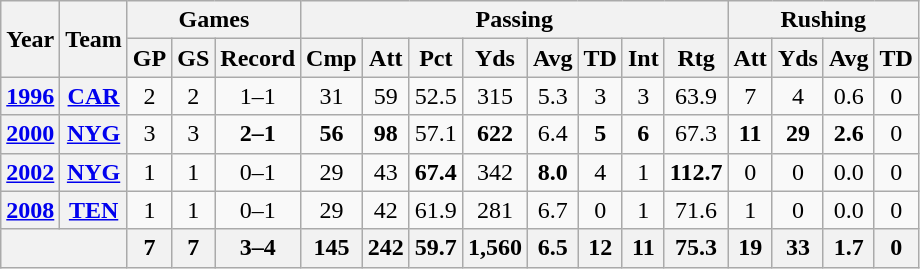<table class="wikitable" style="text-align:center;">
<tr>
<th rowspan="2">Year</th>
<th rowspan="2">Team</th>
<th colspan="3">Games</th>
<th colspan="8">Passing</th>
<th colspan="4">Rushing</th>
</tr>
<tr>
<th>GP</th>
<th>GS</th>
<th>Record</th>
<th>Cmp</th>
<th>Att</th>
<th>Pct</th>
<th>Yds</th>
<th>Avg</th>
<th>TD</th>
<th>Int</th>
<th>Rtg</th>
<th>Att</th>
<th>Yds</th>
<th>Avg</th>
<th>TD</th>
</tr>
<tr>
<th><a href='#'>1996</a></th>
<th><a href='#'>CAR</a></th>
<td>2</td>
<td>2</td>
<td>1–1</td>
<td>31</td>
<td>59</td>
<td>52.5</td>
<td>315</td>
<td>5.3</td>
<td>3</td>
<td>3</td>
<td>63.9</td>
<td>7</td>
<td>4</td>
<td>0.6</td>
<td>0</td>
</tr>
<tr>
<th><a href='#'>2000</a></th>
<th><a href='#'>NYG</a></th>
<td>3</td>
<td>3</td>
<td><strong>2–1</strong></td>
<td><strong>56</strong></td>
<td><strong>98</strong></td>
<td>57.1</td>
<td><strong>622</strong></td>
<td>6.4</td>
<td><strong>5</strong></td>
<td><strong>6</strong></td>
<td>67.3</td>
<td><strong>11</strong></td>
<td><strong>29</strong></td>
<td><strong>2.6</strong></td>
<td>0</td>
</tr>
<tr>
<th><a href='#'>2002</a></th>
<th><a href='#'>NYG</a></th>
<td>1</td>
<td>1</td>
<td>0–1</td>
<td>29</td>
<td>43</td>
<td><strong>67.4</strong></td>
<td>342</td>
<td><strong>8.0</strong></td>
<td>4</td>
<td>1</td>
<td><strong>112.7</strong></td>
<td>0</td>
<td>0</td>
<td>0.0</td>
<td>0</td>
</tr>
<tr>
<th><a href='#'>2008</a></th>
<th><a href='#'>TEN</a></th>
<td>1</td>
<td>1</td>
<td>0–1</td>
<td>29</td>
<td>42</td>
<td>61.9</td>
<td>281</td>
<td>6.7</td>
<td>0</td>
<td>1</td>
<td>71.6</td>
<td>1</td>
<td>0</td>
<td>0.0</td>
<td>0</td>
</tr>
<tr>
<th colspan="2"></th>
<th>7</th>
<th>7</th>
<th>3–4</th>
<th>145</th>
<th>242</th>
<th>59.7</th>
<th>1,560</th>
<th>6.5</th>
<th>12</th>
<th>11</th>
<th>75.3</th>
<th>19</th>
<th>33</th>
<th>1.7</th>
<th>0</th>
</tr>
</table>
